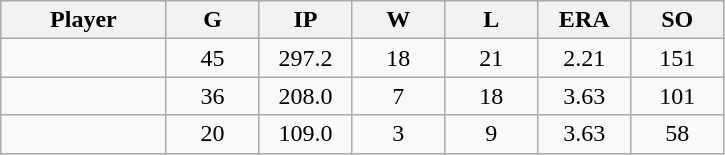<table class="wikitable sortable">
<tr>
<th bgcolor="#DDDDFF" width="16%">Player</th>
<th bgcolor="#DDDDFF" width="9%">G</th>
<th bgcolor="#DDDDFF" width="9%">IP</th>
<th bgcolor="#DDDDFF" width="9%">W</th>
<th bgcolor="#DDDDFF" width="9%">L</th>
<th bgcolor="#DDDDFF" width="9%">ERA</th>
<th bgcolor="#DDDDFF" width="9%">SO</th>
</tr>
<tr align="center">
<td></td>
<td>45</td>
<td>297.2</td>
<td>18</td>
<td>21</td>
<td>2.21</td>
<td>151</td>
</tr>
<tr align="center">
<td></td>
<td>36</td>
<td>208.0</td>
<td>7</td>
<td>18</td>
<td>3.63</td>
<td>101</td>
</tr>
<tr align="center">
<td></td>
<td>20</td>
<td>109.0</td>
<td>3</td>
<td>9</td>
<td>3.63</td>
<td>58</td>
</tr>
</table>
